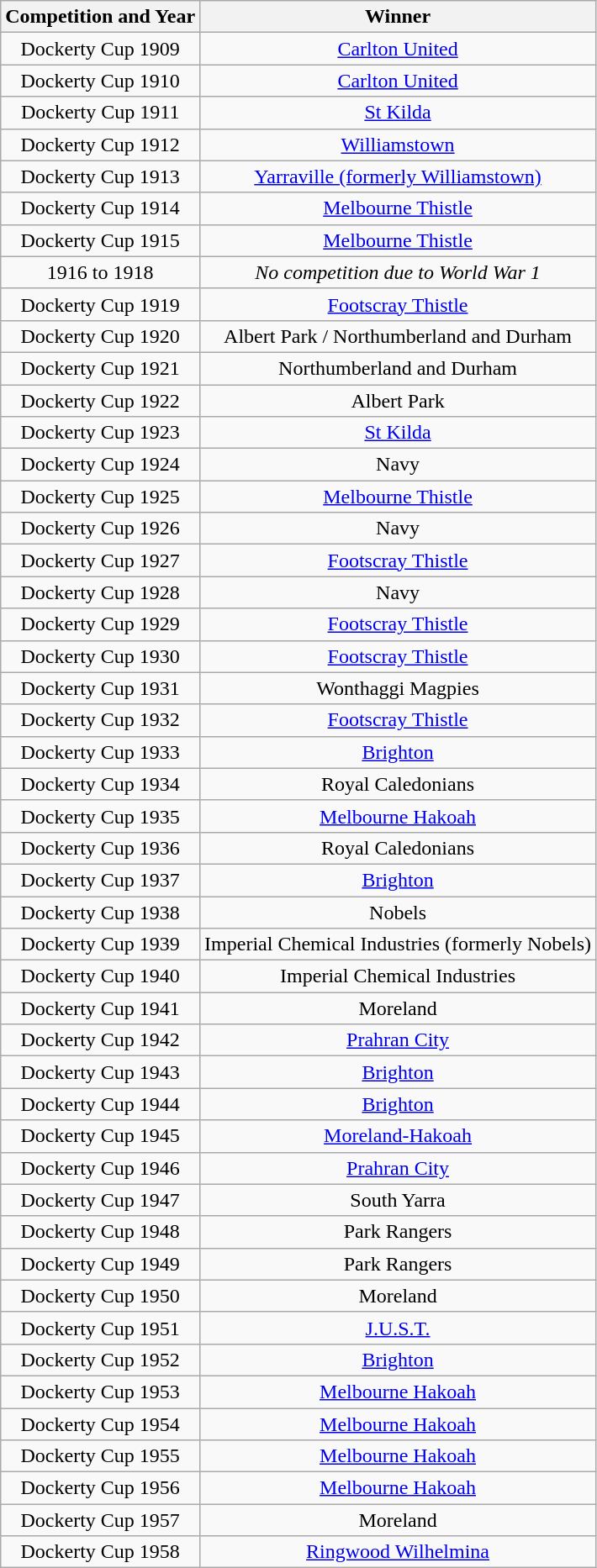<table class="wikitable" style="text-align:center">
<tr>
<th>Competition and Year</th>
<th>Winner</th>
</tr>
<tr>
<td>Dockerty Cup 1909</td>
<td><a href='#'>Carlton United</a></td>
</tr>
<tr>
<td>Dockerty Cup 1910</td>
<td><a href='#'>Carlton United</a></td>
</tr>
<tr>
<td>Dockerty Cup 1911</td>
<td><a href='#'>St Kilda</a></td>
</tr>
<tr>
<td>Dockerty Cup 1912</td>
<td><a href='#'>Williamstown</a></td>
</tr>
<tr>
<td>Dockerty Cup 1913</td>
<td><a href='#'>Yarraville (formerly Williamstown)</a></td>
</tr>
<tr>
<td>Dockerty Cup 1914</td>
<td><a href='#'>Melbourne Thistle</a></td>
</tr>
<tr>
<td>Dockerty Cup 1915</td>
<td><a href='#'>Melbourne Thistle</a></td>
</tr>
<tr>
<td>1916 to 1918</td>
<td><em>No competition due to World War 1</em></td>
</tr>
<tr>
<td>Dockerty Cup 1919</td>
<td><a href='#'>Footscray Thistle</a></td>
</tr>
<tr>
<td>Dockerty Cup 1920</td>
<td>Albert Park / Northumberland and Durham</td>
</tr>
<tr>
<td>Dockerty Cup 1921</td>
<td>Northumberland and Durham</td>
</tr>
<tr>
<td>Dockerty Cup 1922</td>
<td>Albert Park</td>
</tr>
<tr>
<td>Dockerty Cup 1923</td>
<td><a href='#'>St Kilda</a></td>
</tr>
<tr>
<td>Dockerty Cup 1924</td>
<td>Navy</td>
</tr>
<tr>
<td>Dockerty Cup 1925</td>
<td><a href='#'>Melbourne Thistle</a></td>
</tr>
<tr>
<td>Dockerty Cup 1926</td>
<td>Navy</td>
</tr>
<tr>
<td>Dockerty Cup 1927</td>
<td><a href='#'>Footscray Thistle</a></td>
</tr>
<tr>
<td>Dockerty Cup 1928</td>
<td>Navy</td>
</tr>
<tr>
<td>Dockerty Cup 1929</td>
<td><a href='#'>Footscray Thistle</a></td>
</tr>
<tr>
<td>Dockerty Cup 1930</td>
<td><a href='#'>Footscray Thistle</a></td>
</tr>
<tr>
<td>Dockerty Cup 1931</td>
<td>Wonthaggi Magpies</td>
</tr>
<tr>
<td>Dockerty Cup 1932</td>
<td><a href='#'>Footscray Thistle</a></td>
</tr>
<tr>
<td>Dockerty Cup 1933</td>
<td><a href='#'>Brighton</a></td>
</tr>
<tr>
<td>Dockerty Cup 1934</td>
<td>Royal Caledonians</td>
</tr>
<tr>
<td>Dockerty Cup 1935</td>
<td><a href='#'>Melbourne Hakoah</a></td>
</tr>
<tr>
<td>Dockerty Cup 1936</td>
<td>Royal Caledonians</td>
</tr>
<tr>
<td>Dockerty Cup 1937</td>
<td><a href='#'>Brighton</a></td>
</tr>
<tr>
<td>Dockerty Cup 1938</td>
<td>Nobels</td>
</tr>
<tr>
<td>Dockerty Cup 1939</td>
<td>Imperial Chemical Industries (formerly Nobels)</td>
</tr>
<tr>
<td>Dockerty Cup 1940</td>
<td>Imperial Chemical Industries</td>
</tr>
<tr>
<td>Dockerty Cup 1941</td>
<td>Moreland</td>
</tr>
<tr>
<td>Dockerty Cup 1942</td>
<td><a href='#'>Prahran City</a></td>
</tr>
<tr>
<td>Dockerty Cup 1943</td>
<td><a href='#'>Brighton</a></td>
</tr>
<tr>
<td>Dockerty Cup 1944</td>
<td><a href='#'>Brighton</a></td>
</tr>
<tr>
<td>Dockerty Cup 1945</td>
<td><a href='#'>Moreland-Hakoah</a></td>
</tr>
<tr>
<td>Dockerty Cup 1946</td>
<td><a href='#'>Prahran City</a></td>
</tr>
<tr>
<td>Dockerty Cup 1947</td>
<td>South Yarra</td>
</tr>
<tr>
<td>Dockerty Cup 1948</td>
<td>Park Rangers</td>
</tr>
<tr>
<td>Dockerty Cup 1949</td>
<td>Park Rangers</td>
</tr>
<tr>
<td>Dockerty Cup 1950</td>
<td>Moreland</td>
</tr>
<tr>
<td>Dockerty Cup 1951</td>
<td><a href='#'>J.U.S.T.</a></td>
</tr>
<tr>
<td>Dockerty Cup 1952</td>
<td><a href='#'>Brighton</a></td>
</tr>
<tr>
<td>Dockerty Cup 1953</td>
<td><a href='#'>Melbourne Hakoah</a></td>
</tr>
<tr>
<td>Dockerty Cup 1954</td>
<td><a href='#'>Melbourne Hakoah</a></td>
</tr>
<tr>
<td>Dockerty Cup 1955</td>
<td><a href='#'>Melbourne Hakoah</a></td>
</tr>
<tr>
<td>Dockerty Cup 1956</td>
<td><a href='#'>Melbourne Hakoah</a></td>
</tr>
<tr>
<td>Dockerty Cup 1957</td>
<td>Moreland</td>
</tr>
<tr>
<td>Dockerty Cup 1958</td>
<td><a href='#'>Ringwood Wilhelmina</a></td>
</tr>
</table>
